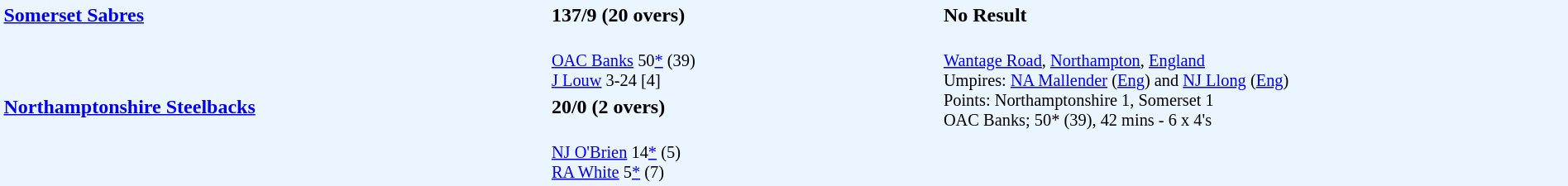<table style="width:100%; background:#ebf5ff;">
<tr>
<td style="width:35%; vertical-align:top;" rowspan="2"><strong><a href='#'>Somerset Sabres</a></strong></td>
<td style="width:25%;"><strong>137/9 (20 overs)</strong></td>
<td style="width:40%;"><strong>No Result</strong></td>
</tr>
<tr>
<td style="font-size: 85%;"><br><a href='#'>OAC Banks</a> 50<a href='#'>*</a> (39)<br>
<a href='#'>J Louw</a> 3-24 [4]</td>
<td style="vertical-align:top; font-size:85%;" rowspan="3"><br><a href='#'>Wantage Road</a>, <a href='#'>Northampton</a>, <a href='#'>England</a><br>
Umpires: <a href='#'>NA Mallender</a> (<a href='#'>Eng</a>) and <a href='#'>NJ Llong</a> (<a href='#'>Eng</a>)<br>
Points: Northamptonshire 1, Somerset 1<br>OAC Banks; 50* (39), 42 mins - 6 x 4's</td>
</tr>
<tr>
<td style="vertical-align:top;" rowspan="2"><strong><a href='#'>Northamptonshire Steelbacks</a></strong></td>
<td><strong>20/0 (2 overs)</strong></td>
</tr>
<tr>
<td style="font-size: 85%;"><br><a href='#'>NJ O'Brien</a> 14<a href='#'>*</a> (5)<br>
<a href='#'>RA White</a> 5<a href='#'>*</a> (7)<br></td>
</tr>
</table>
